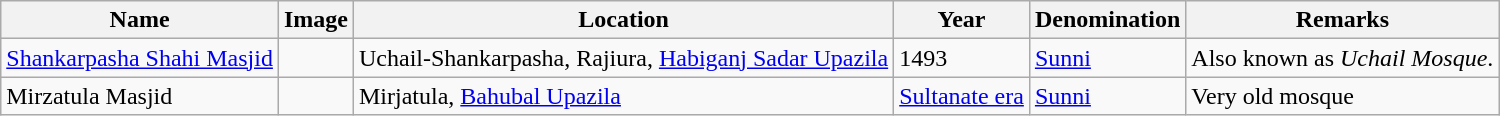<table class="wikitable sortable">
<tr>
<th>Name</th>
<th align=center class=unsortable>Image</th>
<th>Location</th>
<th>Year</th>
<th>Denomination</th>
<th align=left class=unsortable>Remarks</th>
</tr>
<tr valign=top>
<td><a href='#'>Shankarpasha Shahi Masjid</a></td>
<td></td>
<td>Uchail-Shankarpasha, Rajiura, <a href='#'>Habiganj Sadar Upazila</a></td>
<td>1493</td>
<td><a href='#'>Sunni</a></td>
<td>Also known as <em>Uchail Mosque</em>.</td>
</tr>
<tr valign=top>
<td>Mirzatula Masjid</td>
<td></td>
<td>Mirjatula, <a href='#'>Bahubal Upazila</a></td>
<td><a href='#'>Sultanate era</a></td>
<td><a href='#'>Sunni</a></td>
<td>Very old mosque</td>
</tr>
</table>
